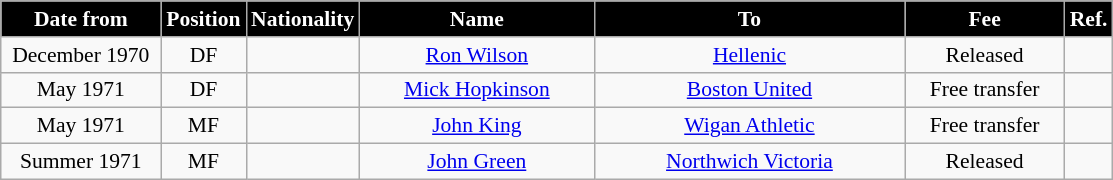<table class="wikitable" style="text-align:center; font-size:90%; ">
<tr>
<th style="background:#000000; color:white; width:100px;">Date from</th>
<th style="background:#000000; color:white; width:50px;">Position</th>
<th style="background:#000000; color:white; width:50px;">Nationality</th>
<th style="background:#000000; color:white; width:150px;">Name</th>
<th style="background:#000000; color:white; width:200px;">To</th>
<th style="background:#000000; color:white; width:100px;">Fee</th>
<th style="background:#000000; color:white; width:25px;">Ref.</th>
</tr>
<tr>
<td>December 1970</td>
<td>DF</td>
<td></td>
<td><a href='#'>Ron Wilson</a></td>
<td> <a href='#'>Hellenic</a></td>
<td>Released</td>
<td></td>
</tr>
<tr>
<td>May 1971</td>
<td>DF</td>
<td></td>
<td><a href='#'>Mick Hopkinson</a></td>
<td><a href='#'>Boston United</a></td>
<td>Free transfer</td>
<td></td>
</tr>
<tr>
<td>May 1971</td>
<td>MF</td>
<td></td>
<td><a href='#'>John King</a></td>
<td><a href='#'>Wigan Athletic</a></td>
<td>Free transfer</td>
<td></td>
</tr>
<tr>
<td>Summer 1971</td>
<td>MF</td>
<td></td>
<td><a href='#'>John Green</a></td>
<td><a href='#'>Northwich Victoria</a></td>
<td>Released</td>
<td></td>
</tr>
</table>
